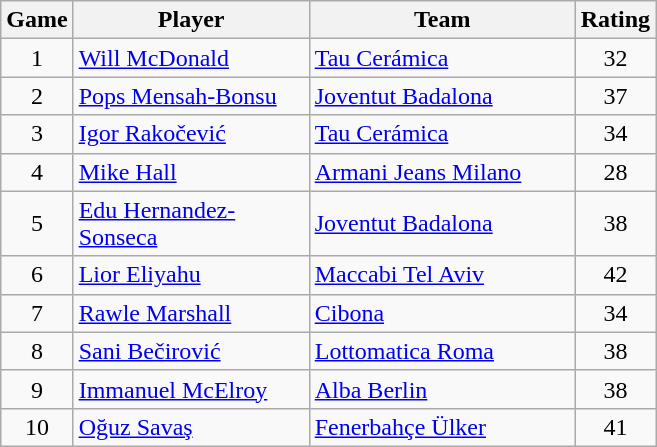<table class="wikitable sortable" style="text-align: center;">
<tr>
<th align="center">Game</th>
<th align="center" width=150>Player</th>
<th align="center" width=170>Team</th>
<th align="center">Rating</th>
</tr>
<tr>
<td>1</td>
<td align="left"> <a href='#'>Will McDonald</a></td>
<td align="left"> <a href='#'>Tau Cerámica</a></td>
<td>32</td>
</tr>
<tr>
<td>2</td>
<td align="left"> <a href='#'>Pops Mensah-Bonsu</a></td>
<td align="left"> <a href='#'>Joventut Badalona</a></td>
<td>37</td>
</tr>
<tr>
<td>3</td>
<td align="left"> <a href='#'>Igor Rakočević</a></td>
<td align="left"> <a href='#'>Tau Cerámica</a></td>
<td>34</td>
</tr>
<tr>
<td>4</td>
<td align="left"> <a href='#'>Mike Hall</a></td>
<td align="left"> <a href='#'>Armani Jeans Milano</a></td>
<td>28</td>
</tr>
<tr>
<td>5</td>
<td align="left"> <a href='#'>Edu Hernandez-Sonseca</a></td>
<td align="left"> <a href='#'>Joventut Badalona</a></td>
<td>38</td>
</tr>
<tr>
<td>6</td>
<td align="left"> <a href='#'>Lior Eliyahu</a></td>
<td align="left"> <a href='#'>Maccabi Tel Aviv</a></td>
<td>42</td>
</tr>
<tr>
<td>7</td>
<td align="left"> <a href='#'>Rawle Marshall</a></td>
<td align="left"> <a href='#'>Cibona</a></td>
<td>34</td>
</tr>
<tr>
<td>8</td>
<td align="left"> <a href='#'>Sani Bečirović</a></td>
<td align="left"> <a href='#'>Lottomatica Roma</a></td>
<td>38</td>
</tr>
<tr>
<td>9</td>
<td align=left> <a href='#'>Immanuel McElroy</a></td>
<td align=left> <a href='#'>Alba Berlin</a></td>
<td>38</td>
</tr>
<tr>
<td>10</td>
<td align=left> <a href='#'>Oğuz Savaş</a></td>
<td align=left> <a href='#'>Fenerbahçe Ülker</a></td>
<td>41</td>
</tr>
</table>
